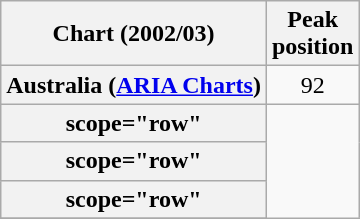<table class="wikitable sortable plainrowheaders" style="text-align:center;">
<tr>
<th scope="col">Chart (2002/03)</th>
<th scope="col">Peak<br>position</th>
</tr>
<tr>
<th scope="row">Australia (<a href='#'>ARIA Charts</a>)</th>
<td>92</td>
</tr>
<tr>
<th>scope="row" </th>
</tr>
<tr>
<th>scope="row" </th>
</tr>
<tr>
<th>scope="row" </th>
</tr>
<tr>
</tr>
</table>
